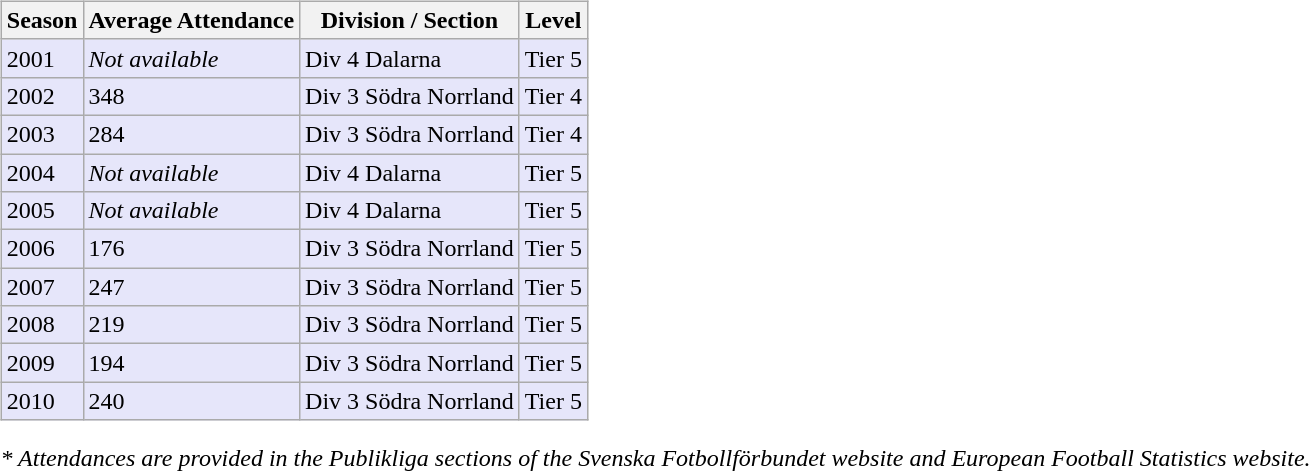<table>
<tr>
<td valign="top" width=0%><br><table class="wikitable">
<tr style="background:#f0f6fa;">
<th><strong>Season</strong></th>
<th><strong>Average Attendance</strong></th>
<th><strong>Division / Section</strong></th>
<th><strong>Level</strong></th>
</tr>
<tr>
<td style="background:#E6E6FA;">2001</td>
<td style="background:#E6E6FA;"><em>Not available</em></td>
<td style="background:#E6E6FA;">Div 4 Dalarna</td>
<td style="background:#E6E6FA;">Tier 5</td>
</tr>
<tr>
<td style="background:#E6E6FA;">2002</td>
<td style="background:#E6E6FA;">348</td>
<td style="background:#E6E6FA;">Div 3 Södra Norrland</td>
<td style="background:#E6E6FA;">Tier 4</td>
</tr>
<tr>
<td style="background:#E6E6FA;">2003</td>
<td style="background:#E6E6FA;">284</td>
<td style="background:#E6E6FA;">Div 3 Södra Norrland</td>
<td style="background:#E6E6FA;">Tier 4</td>
</tr>
<tr>
<td style="background:#E6E6FA;">2004</td>
<td style="background:#E6E6FA;"><em>Not available</em></td>
<td style="background:#E6E6FA;">Div 4 Dalarna</td>
<td style="background:#E6E6FA;">Tier 5</td>
</tr>
<tr>
<td style="background:#E6E6FA;">2005</td>
<td style="background:#E6E6FA;"><em>Not available</em></td>
<td style="background:#E6E6FA;">Div 4 Dalarna</td>
<td style="background:#E6E6FA;">Tier 5</td>
</tr>
<tr>
<td style="background:#E6E6FA;">2006</td>
<td style="background:#E6E6FA;">176</td>
<td style="background:#E6E6FA;">Div 3 Södra Norrland</td>
<td style="background:#E6E6FA;">Tier 5</td>
</tr>
<tr>
<td style="background:#E6E6FA;">2007</td>
<td style="background:#E6E6FA;">247</td>
<td style="background:#E6E6FA;">Div 3 Södra Norrland</td>
<td style="background:#E6E6FA;">Tier 5</td>
</tr>
<tr>
<td style="background:#E6E6FA;">2008</td>
<td style="background:#E6E6FA;">219</td>
<td style="background:#E6E6FA;">Div 3 Södra Norrland</td>
<td style="background:#E6E6FA;">Tier 5</td>
</tr>
<tr>
<td style="background:#E6E6FA;">2009</td>
<td style="background:#E6E6FA;">194</td>
<td style="background:#E6E6FA;">Div 3 Södra Norrland</td>
<td style="background:#E6E6FA;">Tier 5</td>
</tr>
<tr>
<td style="background:#E6E6FA;">2010</td>
<td style="background:#E6E6FA;">240</td>
<td style="background:#E6E6FA;">Div 3 Södra Norrland</td>
<td style="background:#E6E6FA;">Tier 5</td>
</tr>
</table>
<em>* Attendances are provided in the Publikliga sections of the Svenska Fotbollförbundet website and European Football Statistics website.</em>

</td>
</tr>
</table>
